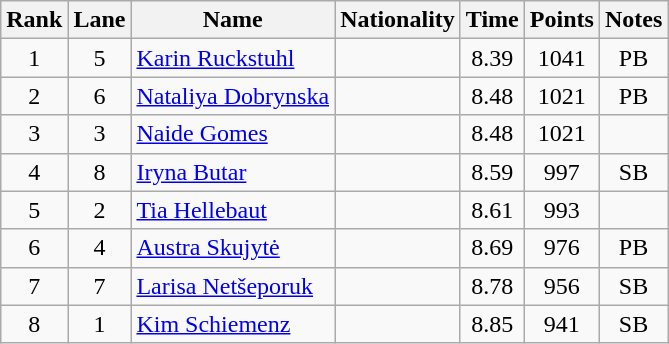<table class="wikitable sortable" style="text-align:center">
<tr>
<th>Rank</th>
<th>Lane</th>
<th>Name</th>
<th>Nationality</th>
<th>Time</th>
<th>Points</th>
<th>Notes</th>
</tr>
<tr>
<td>1</td>
<td>5</td>
<td align="left"><a href='#'>Karin Ruckstuhl</a></td>
<td align=left></td>
<td>8.39</td>
<td>1041</td>
<td>PB</td>
</tr>
<tr>
<td>2</td>
<td>6</td>
<td align="left"><a href='#'>Nataliya Dobrynska</a></td>
<td align=left></td>
<td>8.48</td>
<td>1021</td>
<td>PB</td>
</tr>
<tr>
<td>3</td>
<td>3</td>
<td align="left"><a href='#'>Naide Gomes</a></td>
<td align=left></td>
<td>8.48</td>
<td>1021</td>
<td></td>
</tr>
<tr>
<td>4</td>
<td>8</td>
<td align="left"><a href='#'>Iryna Butar</a></td>
<td align=left></td>
<td>8.59</td>
<td>997</td>
<td>SB</td>
</tr>
<tr>
<td>5</td>
<td>2</td>
<td align="left"><a href='#'>Tia Hellebaut</a></td>
<td align=left></td>
<td>8.61</td>
<td>993</td>
<td></td>
</tr>
<tr>
<td>6</td>
<td>4</td>
<td align="left"><a href='#'>Austra Skujytė</a></td>
<td align=left></td>
<td>8.69</td>
<td>976</td>
<td>PB</td>
</tr>
<tr>
<td>7</td>
<td>7</td>
<td align="left"><a href='#'>Larisa Netšeporuk</a></td>
<td align=left></td>
<td>8.78</td>
<td>956</td>
<td>SB</td>
</tr>
<tr>
<td>8</td>
<td>1</td>
<td align="left"><a href='#'>Kim Schiemenz</a></td>
<td align=left></td>
<td>8.85</td>
<td>941</td>
<td>SB</td>
</tr>
</table>
